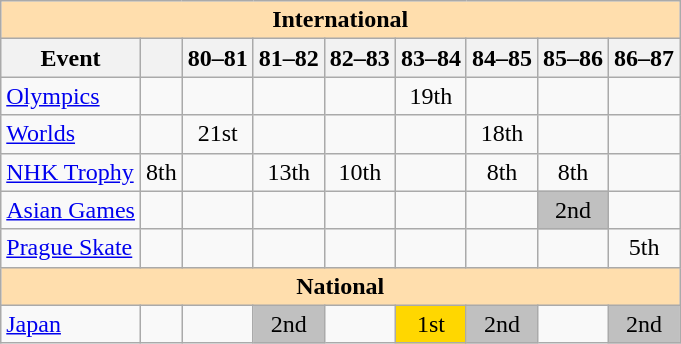<table class="wikitable" style="text-align:center">
<tr>
<th style="background-color: #ffdead; " colspan=9 align=center>International</th>
</tr>
<tr>
<th>Event</th>
<th></th>
<th>80–81</th>
<th>81–82</th>
<th>82–83</th>
<th>83–84</th>
<th>84–85</th>
<th>85–86</th>
<th>86–87</th>
</tr>
<tr>
<td align=left><a href='#'>Olympics</a></td>
<td></td>
<td></td>
<td></td>
<td></td>
<td>19th</td>
<td></td>
<td></td>
<td></td>
</tr>
<tr>
<td align=left><a href='#'>Worlds</a></td>
<td></td>
<td>21st</td>
<td></td>
<td></td>
<td></td>
<td>18th</td>
<td></td>
<td></td>
</tr>
<tr>
<td align=left><a href='#'>NHK Trophy</a></td>
<td>8th</td>
<td></td>
<td>13th</td>
<td>10th</td>
<td></td>
<td>8th</td>
<td>8th</td>
<td></td>
</tr>
<tr>
<td align=left><a href='#'>Asian Games</a></td>
<td></td>
<td></td>
<td></td>
<td></td>
<td></td>
<td></td>
<td bgcolor=silver>2nd</td>
<td></td>
</tr>
<tr>
<td align=left><a href='#'>Prague Skate</a></td>
<td></td>
<td></td>
<td></td>
<td></td>
<td></td>
<td></td>
<td></td>
<td>5th</td>
</tr>
<tr>
<th style="background-color: #ffdead; " colspan=9 align=center>National</th>
</tr>
<tr>
<td align=left><a href='#'>Japan</a></td>
<td></td>
<td></td>
<td bgcolor=silver>2nd</td>
<td></td>
<td bgcolor=gold>1st</td>
<td bgcolor=silver>2nd</td>
<td></td>
<td bgcolor=silver>2nd</td>
</tr>
</table>
